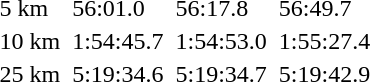<table>
<tr>
<td>5 km<br></td>
<td></td>
<td>56:01.0</td>
<td></td>
<td>56:17.8</td>
<td></td>
<td>56:49.7</td>
</tr>
<tr>
<td>10 km<br></td>
<td></td>
<td>1:54:45.7</td>
<td></td>
<td>1:54:53.0</td>
<td></td>
<td>1:55:27.4</td>
</tr>
<tr>
<td>25 km<br></td>
<td></td>
<td>5:19:34.6</td>
<td></td>
<td>5:19:34.7</td>
<td></td>
<td>5:19:42.9</td>
</tr>
</table>
